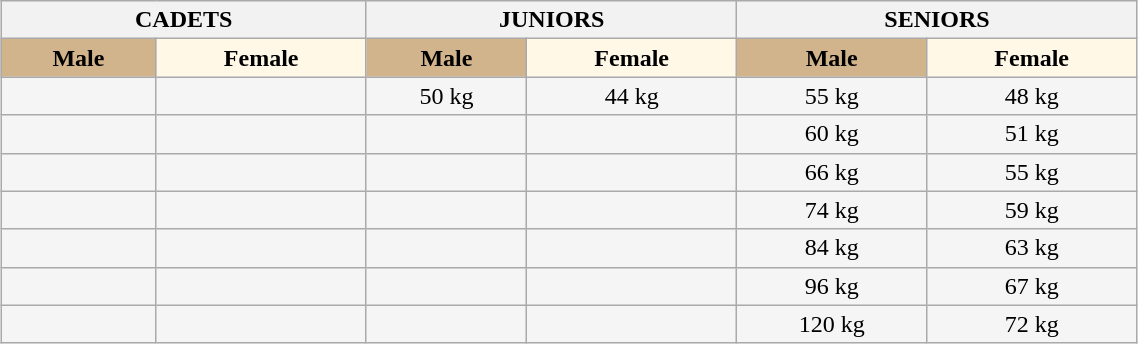<table class="wikitable" width= "60%" align="center" border="1" cellpadding="2" cellspacing="0" style="margin: 1em Auto;float: center;border: 1px #aaa solid;border-collapse: collapse;background:	#F5F5F5;">
<tr>
<th colspan=2>CADETS</th>
<th colspan=2>JUNIORS</th>
<th colspan=2>SENIORS</th>
</tr>
<tr>
<td align=center bgcolor="#D2B48C"><strong>Male</strong></td>
<td align=center bgcolor="#FFF8E7"><strong>Female</strong></td>
<td align=center bgcolor="#D2B48C"><strong>Male</strong></td>
<td align=center bgcolor="#FFF8E7"><strong>Female</strong></td>
<td align=center bgcolor="#D2B48C"><strong>Male</strong></td>
<td align=center bgcolor="#FFF8E7"><strong>Female</strong></td>
</tr>
<tr>
<td align=center></td>
<td align=center></td>
<td align=center>50 kg</td>
<td align=center>44 kg</td>
<td align=center>55 kg</td>
<td align=center>48 kg</td>
</tr>
<tr>
<td align=center></td>
<td align=center></td>
<td align=center></td>
<td align=center></td>
<td align=center>60 kg</td>
<td align=center>51 kg</td>
</tr>
<tr>
<td align=center></td>
<td align=center></td>
<td align=center></td>
<td align=center></td>
<td align=center>66 kg</td>
<td align=center>55 kg</td>
</tr>
<tr>
<td align=center></td>
<td align=center></td>
<td align=center></td>
<td align=center></td>
<td align=center>74 kg</td>
<td align=center>59 kg</td>
</tr>
<tr>
<td align=center></td>
<td align=center></td>
<td align=center></td>
<td align=center></td>
<td align=center>84 kg</td>
<td align=center>63 kg</td>
</tr>
<tr>
<td align=center></td>
<td align=center></td>
<td align=center></td>
<td align=center></td>
<td align=center>96 kg</td>
<td align=center>67 kg</td>
</tr>
<tr>
<td align=center></td>
<td align=center></td>
<td align=center></td>
<td align=center></td>
<td align=center>120 kg</td>
<td align=center>72 kg</td>
</tr>
</table>
